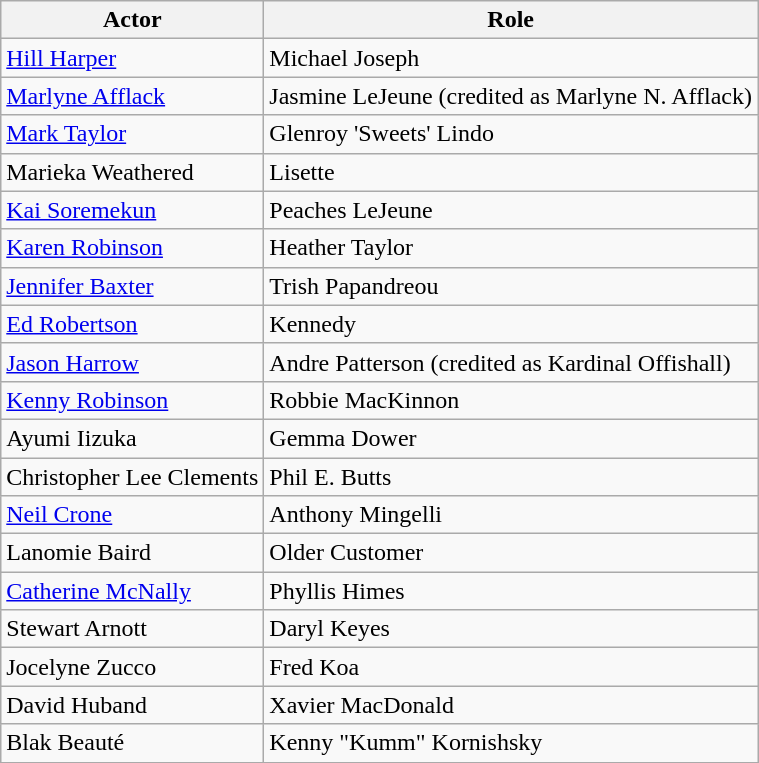<table class="wikitable">
<tr>
<th>Actor</th>
<th>Role</th>
</tr>
<tr>
<td><a href='#'>Hill Harper</a></td>
<td>Michael Joseph</td>
</tr>
<tr>
<td><a href='#'>Marlyne Afflack</a></td>
<td>Jasmine LeJeune (credited as Marlyne N. Afflack)</td>
</tr>
<tr>
<td><a href='#'>Mark Taylor</a></td>
<td>Glenroy 'Sweets' Lindo</td>
</tr>
<tr>
<td>Marieka Weathered</td>
<td>Lisette</td>
</tr>
<tr>
<td><a href='#'>Kai Soremekun</a></td>
<td>Peaches LeJeune</td>
</tr>
<tr>
<td><a href='#'>Karen Robinson</a></td>
<td>Heather Taylor</td>
</tr>
<tr>
<td><a href='#'>Jennifer Baxter</a></td>
<td>Trish Papandreou</td>
</tr>
<tr>
<td><a href='#'>Ed Robertson</a></td>
<td>Kennedy</td>
</tr>
<tr>
<td><a href='#'>Jason Harrow</a></td>
<td>Andre Patterson (credited as Kardinal Offishall)</td>
</tr>
<tr>
<td><a href='#'>Kenny Robinson</a></td>
<td>Robbie MacKinnon</td>
</tr>
<tr>
<td>Ayumi Iizuka</td>
<td>Gemma Dower</td>
</tr>
<tr>
<td>Christopher Lee Clements</td>
<td>Phil E. Butts</td>
</tr>
<tr>
<td><a href='#'>Neil Crone</a></td>
<td>Anthony Mingelli</td>
</tr>
<tr>
<td>Lanomie Baird</td>
<td>Older Customer</td>
</tr>
<tr>
<td><a href='#'>Catherine McNally</a></td>
<td>Phyllis Himes</td>
</tr>
<tr>
<td>Stewart Arnott</td>
<td>Daryl Keyes</td>
</tr>
<tr>
<td>Jocelyne Zucco</td>
<td>Fred Koa</td>
</tr>
<tr>
<td>David Huband</td>
<td>Xavier MacDonald</td>
</tr>
<tr>
<td>Blak Beauté</td>
<td>Kenny "Kumm" Kornishsky</td>
</tr>
</table>
